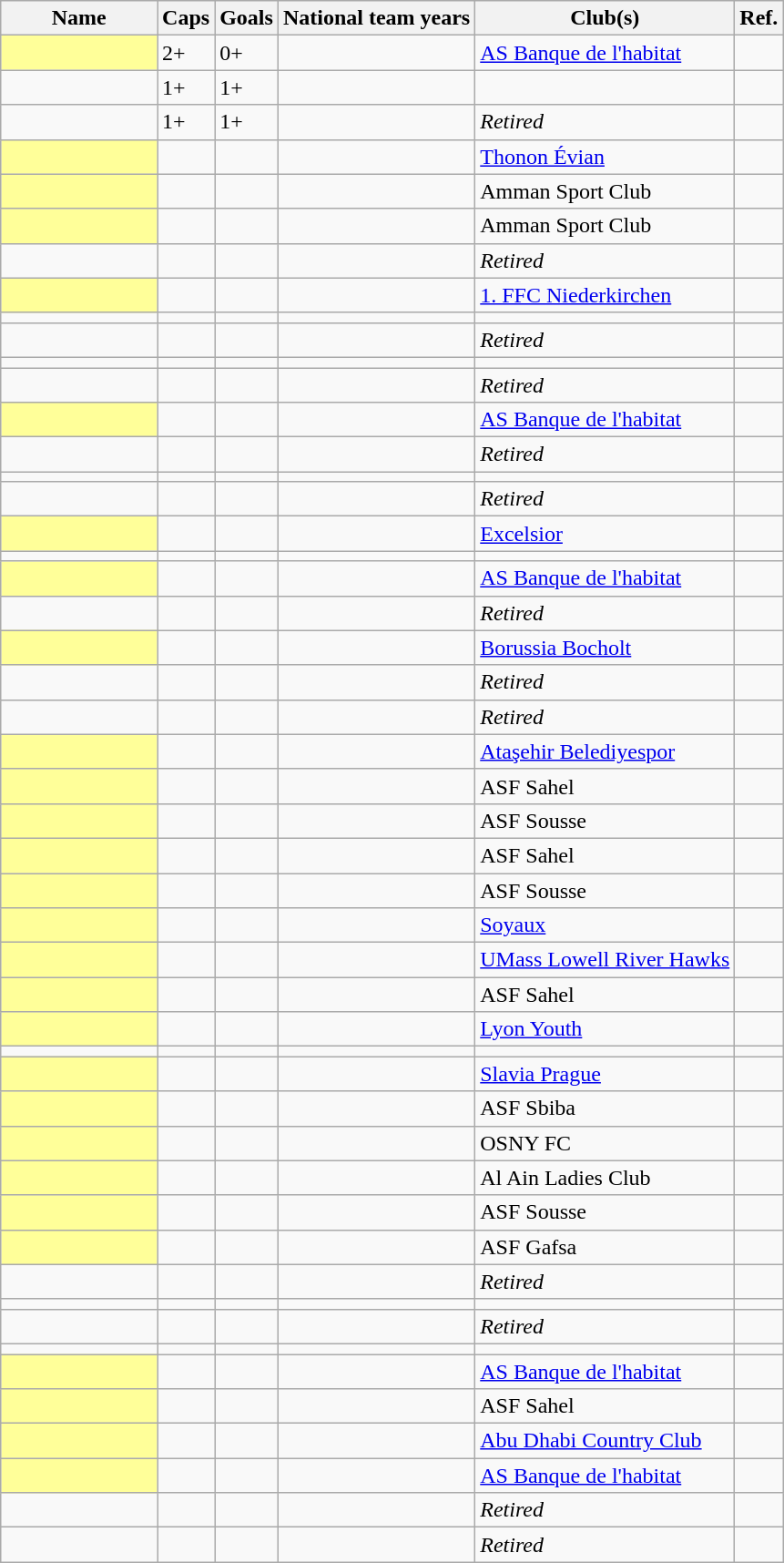<table class="wikitable sortable">
<tr>
<th width="20%">Name</th>
<th>Caps</th>
<th>Goals</th>
<th>National team years</th>
<th>Club(s)</th>
<th>Ref.</th>
</tr>
<tr>
<td scope="row" style="background-color:#FFFF99" align="left"><strong></strong></td>
<td>2+</td>
<td>0+</td>
<td></td>
<td> <a href='#'>AS Banque de l'habitat</a></td>
<td></td>
</tr>
<tr>
<td></td>
<td>1+</td>
<td>1+</td>
<td></td>
<td></td>
<td></td>
</tr>
<tr>
<td></td>
<td>1+</td>
<td>1+</td>
<td></td>
<td><em>Retired</em></td>
<td></td>
</tr>
<tr>
<td scope="row" style="background-color:#FFFF99" align="left"><strong></strong></td>
<td></td>
<td></td>
<td></td>
<td> <a href='#'>Thonon Évian</a></td>
<td></td>
</tr>
<tr>
<td scope="row" style="background-color:#FFFF99" align="left"><strong></strong></td>
<td></td>
<td></td>
<td></td>
<td> Amman Sport Club</td>
<td></td>
</tr>
<tr>
<td scope="row" style="background-color:#FFFF99" align="left"><strong></strong></td>
<td></td>
<td></td>
<td></td>
<td> Amman Sport Club</td>
<td></td>
</tr>
<tr>
<td></td>
<td></td>
<td></td>
<td></td>
<td><em>Retired</em></td>
<td></td>
</tr>
<tr>
<td scope="row" style="background-color:#FFFF99" align="left"><strong></strong></td>
<td></td>
<td></td>
<td></td>
<td> <a href='#'>1. FFC Niederkirchen</a></td>
<td></td>
</tr>
<tr>
<td></td>
<td></td>
<td></td>
<td></td>
<td></td>
<td></td>
</tr>
<tr>
<td></td>
<td></td>
<td></td>
<td></td>
<td><em>Retired</em></td>
<td></td>
</tr>
<tr>
<td></td>
<td></td>
<td></td>
<td></td>
<td></td>
<td></td>
</tr>
<tr>
<td></td>
<td></td>
<td></td>
<td></td>
<td><em>Retired</em></td>
<td></td>
</tr>
<tr>
<td scope="row" style="background-color:#FFFF99" align="left"><strong></strong></td>
<td></td>
<td></td>
<td></td>
<td> <a href='#'>AS Banque de l'habitat</a></td>
<td></td>
</tr>
<tr>
<td></td>
<td></td>
<td></td>
<td></td>
<td><em>Retired</em></td>
<td></td>
</tr>
<tr>
<td></td>
<td></td>
<td></td>
<td></td>
<td></td>
<td></td>
</tr>
<tr>
<td></td>
<td></td>
<td></td>
<td></td>
<td><em>Retired</em></td>
<td></td>
</tr>
<tr>
<td scope="row" style="background-color:#FFFF99" align="left"><strong></strong></td>
<td></td>
<td></td>
<td></td>
<td> <a href='#'>Excelsior</a></td>
<td></td>
</tr>
<tr>
<td></td>
<td></td>
<td></td>
<td></td>
<td></td>
<td></td>
</tr>
<tr>
<td scope="row" style="background-color:#FFFF99" align="left"><strong></strong></td>
<td></td>
<td></td>
<td></td>
<td> <a href='#'>AS Banque de l'habitat</a></td>
<td></td>
</tr>
<tr>
<td></td>
<td></td>
<td></td>
<td></td>
<td><em>Retired</em></td>
<td></td>
</tr>
<tr>
<td scope="row" style="background-color:#FFFF99" align="left"><strong></strong></td>
<td></td>
<td></td>
<td></td>
<td> <a href='#'>Borussia Bocholt</a></td>
<td></td>
</tr>
<tr>
<td></td>
<td></td>
<td></td>
<td></td>
<td><em>Retired</em></td>
<td></td>
</tr>
<tr>
<td></td>
<td></td>
<td></td>
<td></td>
<td><em>Retired</em></td>
<td></td>
</tr>
<tr>
<td scope="row" style="background-color:#FFFF99" align="left"><strong></strong></td>
<td></td>
<td></td>
<td></td>
<td> <a href='#'>Ataşehir Belediyespor</a></td>
<td></td>
</tr>
<tr>
<td scope="row" style="background-color:#FFFF99" align="left"><strong></strong></td>
<td></td>
<td></td>
<td></td>
<td> ASF Sahel</td>
<td></td>
</tr>
<tr>
<td scope="row" style="background-color:#FFFF99" align="left"><strong></strong></td>
<td></td>
<td></td>
<td></td>
<td> ASF Sousse</td>
<td></td>
</tr>
<tr>
<td scope="row" style="background-color:#FFFF99" align="left"><strong></strong></td>
<td></td>
<td></td>
<td></td>
<td> ASF Sahel</td>
<td></td>
</tr>
<tr>
<td scope="row" style="background-color:#FFFF99" align="left"><strong></strong></td>
<td></td>
<td></td>
<td></td>
<td> ASF Sousse</td>
<td></td>
</tr>
<tr>
<td scope="row" style="background-color:#FFFF99" align="left"><strong></strong></td>
<td></td>
<td></td>
<td></td>
<td> <a href='#'>Soyaux</a></td>
<td></td>
</tr>
<tr>
<td scope="row" style="background-color:#FFFF99" align="left"><strong></strong></td>
<td></td>
<td></td>
<td></td>
<td> <a href='#'>UMass Lowell River Hawks</a></td>
<td></td>
</tr>
<tr>
<td scope="row" style="background-color:#FFFF99" align="left"><strong></strong></td>
<td></td>
<td></td>
<td></td>
<td> ASF Sahel</td>
<td></td>
</tr>
<tr>
<td scope="row" style="background-color:#FFFF99" align="left"><strong></strong></td>
<td></td>
<td></td>
<td></td>
<td> <a href='#'>Lyon Youth</a></td>
<td></td>
</tr>
<tr>
<td></td>
<td></td>
<td></td>
<td></td>
<td></td>
<td></td>
</tr>
<tr>
<td scope="row" style="background-color:#FFFF99" align="left"><strong></strong></td>
<td></td>
<td></td>
<td></td>
<td> <a href='#'>Slavia Prague</a></td>
<td></td>
</tr>
<tr>
<td scope="row" style="background-color:#FFFF99" align="left"><strong></strong></td>
<td></td>
<td></td>
<td></td>
<td> ASF Sbiba</td>
<td></td>
</tr>
<tr>
<td scope="row" style="background-color:#FFFF99" align="left"><strong></strong></td>
<td></td>
<td></td>
<td></td>
<td> OSNY FC</td>
<td></td>
</tr>
<tr>
<td scope="row" style="background-color:#FFFF99" align="left"><strong></strong></td>
<td></td>
<td></td>
<td></td>
<td> Al Ain Ladies Club</td>
<td></td>
</tr>
<tr>
<td scope="row" style="background-color:#FFFF99" align="left"><strong></strong></td>
<td></td>
<td></td>
<td></td>
<td> ASF Sousse</td>
<td></td>
</tr>
<tr>
<td scope="row" style="background-color:#FFFF99" align="left"><strong></strong></td>
<td></td>
<td></td>
<td></td>
<td> ASF Gafsa</td>
<td></td>
</tr>
<tr>
<td></td>
<td></td>
<td></td>
<td></td>
<td><em>Retired</em></td>
<td></td>
</tr>
<tr>
<td></td>
<td></td>
<td></td>
<td></td>
<td></td>
<td></td>
</tr>
<tr>
<td></td>
<td></td>
<td></td>
<td></td>
<td><em>Retired</em></td>
<td></td>
</tr>
<tr>
<td></td>
<td></td>
<td></td>
<td></td>
<td></td>
<td></td>
</tr>
<tr>
<td scope="row" style="background-color:#FFFF99" align="left"><strong></strong></td>
<td></td>
<td></td>
<td></td>
<td> <a href='#'>AS Banque de l'habitat</a></td>
<td></td>
</tr>
<tr>
<td scope="row" style="background-color:#FFFF99" align="left"><strong></strong></td>
<td></td>
<td></td>
<td></td>
<td> ASF Sahel</td>
<td></td>
</tr>
<tr>
<td scope="row" style="background-color:#FFFF99" align="left"><strong></strong></td>
<td></td>
<td></td>
<td></td>
<td> <a href='#'>Abu Dhabi Country Club</a></td>
<td></td>
</tr>
<tr>
<td scope="row" style="background-color:#FFFF99" align="left"><strong></strong></td>
<td></td>
<td></td>
<td></td>
<td> <a href='#'>AS Banque de l'habitat</a></td>
<td></td>
</tr>
<tr>
<td></td>
<td></td>
<td></td>
<td></td>
<td><em>Retired</em></td>
<td></td>
</tr>
<tr>
<td></td>
<td></td>
<td></td>
<td></td>
<td><em>Retired</em></td>
<td></td>
</tr>
</table>
